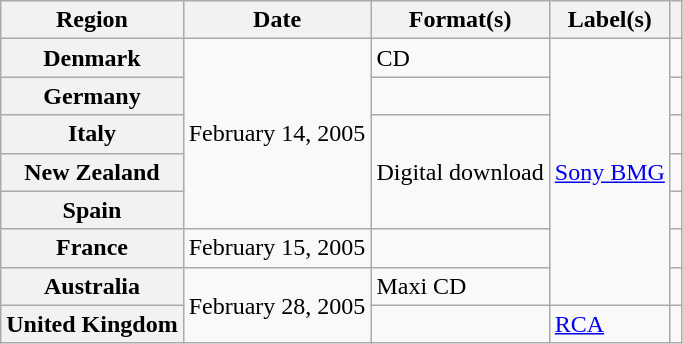<table class="wikitable sortable plainrowheaders">
<tr>
<th scope="col">Region</th>
<th scope="col">Date</th>
<th scope="col">Format(s)</th>
<th scope="col">Label(s)</th>
<th scope="col"></th>
</tr>
<tr>
<th scope="row">Denmark</th>
<td rowspan="5">February 14, 2005</td>
<td>CD</td>
<td rowspan="7"><a href='#'>Sony BMG</a></td>
<td align="center"></td>
</tr>
<tr>
<th scope="row">Germany</th>
<td></td>
<td align="center"></td>
</tr>
<tr>
<th scope="row">Italy</th>
<td rowspan="3">Digital download </td>
<td align="center"></td>
</tr>
<tr>
<th scope="row">New Zealand</th>
<td align="center"></td>
</tr>
<tr>
<th scope="row">Spain</th>
<td align="center"></td>
</tr>
<tr>
<th scope="row">France</th>
<td>February 15, 2005</td>
<td></td>
<td align="center"></td>
</tr>
<tr>
<th scope="row">Australia</th>
<td rowspan="2">February 28, 2005</td>
<td>Maxi CD</td>
<td align="center"></td>
</tr>
<tr>
<th scope="row">United Kingdom</th>
<td></td>
<td><a href='#'>RCA</a></td>
<td align="center"></td>
</tr>
</table>
